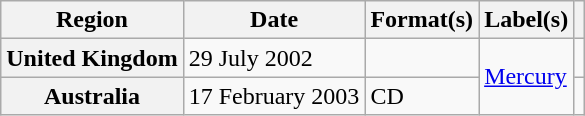<table class="wikitable plainrowheaders">
<tr>
<th scope="col">Region</th>
<th scope="col">Date</th>
<th scope="col">Format(s)</th>
<th scope="col">Label(s)</th>
<th scope="col"></th>
</tr>
<tr>
<th scope="row">United Kingdom</th>
<td>29 July 2002</td>
<td></td>
<td rowspan="2"><a href='#'>Mercury</a></td>
<td></td>
</tr>
<tr>
<th scope="row">Australia</th>
<td>17 February 2003</td>
<td>CD</td>
<td></td>
</tr>
</table>
